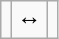<table class="wikitable">
<tr>
<td></td>
<td>↔</td>
<td></td>
</tr>
</table>
